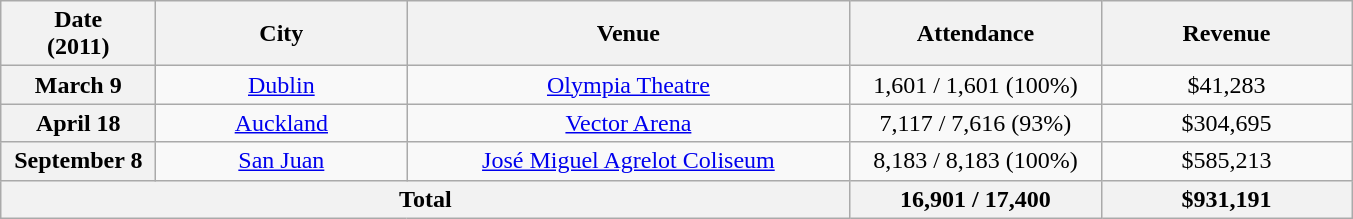<table class="wikitable plainrowheaders" style="text-align:center;">
<tr>
<th scope="col" style="width:6em;">Date<br>(2011)</th>
<th scope="col" style="width:10em;">City</th>
<th scope="col" style="width:18em;">Venue</th>
<th scope="col" style="width:10em;">Attendance</th>
<th scope="col" style="width:10em;">Revenue</th>
</tr>
<tr>
<th scope="row">March 9</th>
<td><a href='#'>Dublin</a></td>
<td><a href='#'>Olympia Theatre</a></td>
<td>1,601 / 1,601 (100%)</td>
<td>$41,283</td>
</tr>
<tr>
<th scope="row">April 18</th>
<td><a href='#'>Auckland</a></td>
<td><a href='#'>Vector Arena</a></td>
<td>7,117 / 7,616 (93%)</td>
<td>$304,695</td>
</tr>
<tr>
<th scope="row">September 8</th>
<td><a href='#'>San Juan</a></td>
<td><a href='#'>José Miguel Agrelot Coliseum</a></td>
<td>8,183 / 8,183 (100%)</td>
<td>$585,213</td>
</tr>
<tr>
<th colspan="3">Total</th>
<th>16,901 / 17,400</th>
<th>$931,191</th>
</tr>
</table>
